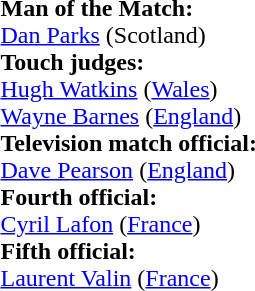<table>
<tr>
<td><br><strong>Man of the Match:</strong>
<br><a href='#'>Dan Parks</a> (Scotland)<br><strong>Touch judges:</strong>
<br><a href='#'>Hugh Watkins</a> (<a href='#'>Wales</a>)
<br><a href='#'>Wayne Barnes</a> (<a href='#'>England</a>)
<br><strong>Television match official:</strong>
<br><a href='#'>Dave Pearson</a> (<a href='#'>England</a>)
<br><strong>Fourth official:</strong>
<br><a href='#'>Cyril Lafon</a> (<a href='#'>France</a>)
<br><strong>Fifth official:</strong>
<br><a href='#'>Laurent Valin</a> (<a href='#'>France</a>)</td>
</tr>
</table>
